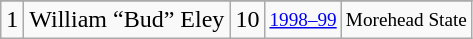<table class="wikitable">
<tr>
</tr>
<tr>
<td>1</td>
<td>William “Bud” Eley</td>
<td>10</td>
<td style="font-size:80%;"><a href='#'>1998–99</a></td>
<td style="font-size:80%;">Morehead State</td>
</tr>
</table>
